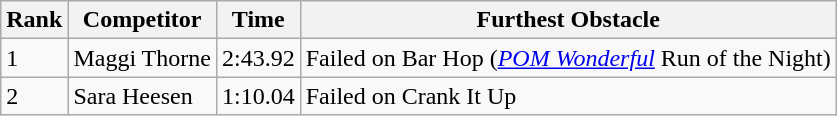<table class="wikitable sortable mw-collapsible">
<tr>
<th>Rank</th>
<th>Competitor</th>
<th>Time</th>
<th>Furthest Obstacle</th>
</tr>
<tr>
<td>1</td>
<td>Maggi Thorne</td>
<td>2:43.92</td>
<td>Failed on Bar Hop (<em><a href='#'>POM Wonderful</a></em> Run of the Night)</td>
</tr>
<tr>
<td>2</td>
<td>Sara Heesen</td>
<td>1:10.04</td>
<td>Failed on Crank It Up</td>
</tr>
</table>
